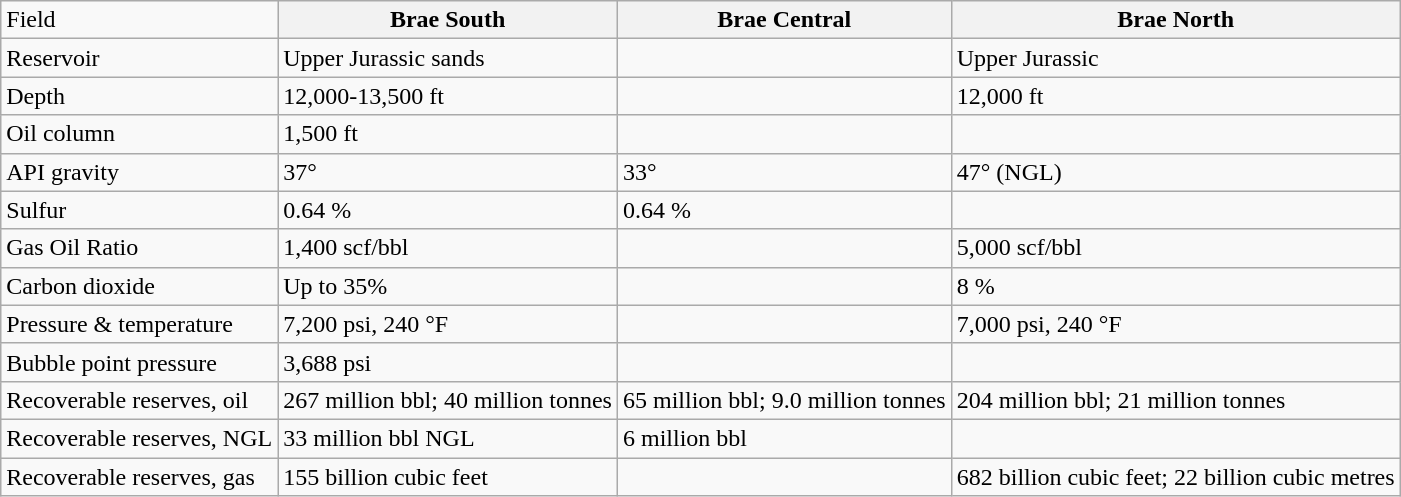<table class="wikitable">
<tr>
<td>Field</td>
<th>Brae South</th>
<th>Brae Central</th>
<th>Brae North</th>
</tr>
<tr>
<td>Reservoir</td>
<td>Upper Jurassic sands</td>
<td></td>
<td>Upper Jurassic</td>
</tr>
<tr>
<td>Depth</td>
<td>12,000-13,500 ft</td>
<td></td>
<td>12,000 ft</td>
</tr>
<tr>
<td>Oil column</td>
<td>1,500 ft</td>
<td></td>
<td></td>
</tr>
<tr>
<td>API gravity</td>
<td>37°</td>
<td>33°</td>
<td>47° (NGL)</td>
</tr>
<tr>
<td>Sulfur</td>
<td>0.64 %</td>
<td>0.64 %</td>
<td></td>
</tr>
<tr>
<td>Gas Oil Ratio</td>
<td>1,400 scf/bbl</td>
<td></td>
<td>5,000 scf/bbl</td>
</tr>
<tr>
<td>Carbon dioxide</td>
<td>Up to 35%</td>
<td></td>
<td>8 %</td>
</tr>
<tr>
<td>Pressure & temperature</td>
<td>7,200 psi, 240 °F</td>
<td></td>
<td>7,000 psi, 240 °F</td>
</tr>
<tr>
<td>Bubble point pressure</td>
<td>3,688 psi</td>
<td></td>
<td></td>
</tr>
<tr>
<td>Recoverable reserves, oil</td>
<td>267 million bbl; 40 million tonnes</td>
<td>65 million bbl; 9.0 million tonnes</td>
<td>204 million bbl; 21 million tonnes</td>
</tr>
<tr>
<td>Recoverable reserves, NGL</td>
<td>33 million bbl NGL</td>
<td>6 million bbl</td>
<td></td>
</tr>
<tr>
<td>Recoverable reserves, gas</td>
<td>155 billion cubic feet</td>
<td></td>
<td>682 billion cubic feet; 22 billion cubic metres</td>
</tr>
</table>
